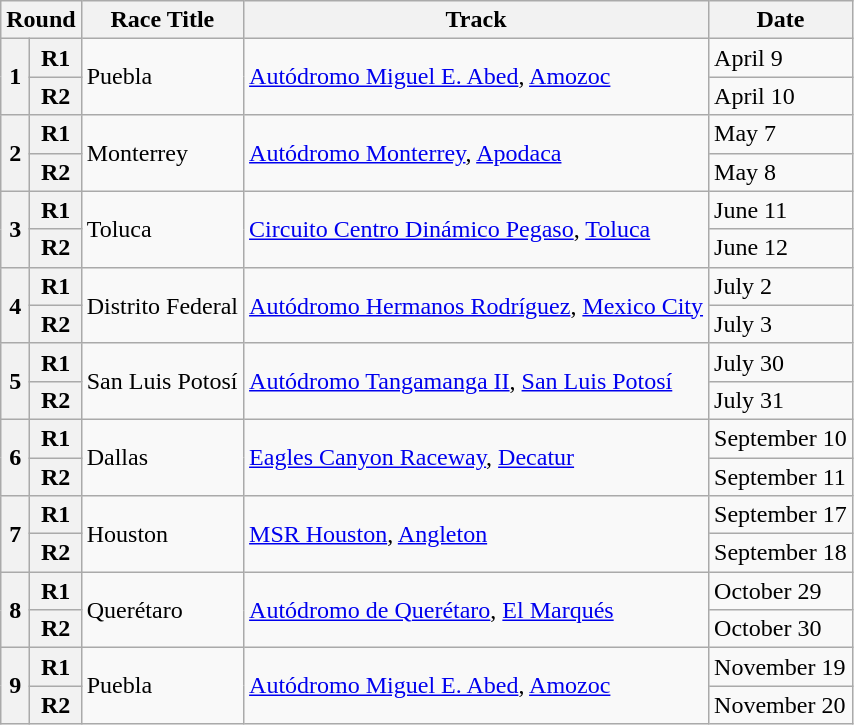<table class="wikitable">
<tr>
<th colspan=2>Round</th>
<th>Race Title</th>
<th>Track</th>
<th>Date</th>
</tr>
<tr>
<th rowspan=2>1</th>
<th>R1</th>
<td rowspan=2>Puebla</td>
<td rowspan=2> <a href='#'>Autódromo Miguel E. Abed</a>, <a href='#'>Amozoc</a></td>
<td>April 9</td>
</tr>
<tr>
<th>R2</th>
<td>April 10</td>
</tr>
<tr>
<th rowspan=2>2</th>
<th>R1</th>
<td rowspan=2>Monterrey</td>
<td rowspan=2> <a href='#'>Autódromo Monterrey</a>, <a href='#'>Apodaca</a></td>
<td>May 7</td>
</tr>
<tr>
<th>R2</th>
<td>May 8</td>
</tr>
<tr>
<th rowspan=2>3</th>
<th>R1</th>
<td rowspan=2>Toluca</td>
<td rowspan=2> <a href='#'>Circuito Centro Dinámico Pegaso</a>, <a href='#'>Toluca</a></td>
<td>June 11</td>
</tr>
<tr>
<th>R2</th>
<td>June 12</td>
</tr>
<tr>
<th rowspan=2>4</th>
<th>R1</th>
<td rowspan=2>Distrito Federal</td>
<td rowspan=2> <a href='#'>Autódromo Hermanos Rodríguez</a>, <a href='#'>Mexico City</a></td>
<td>July 2</td>
</tr>
<tr>
<th>R2</th>
<td>July 3</td>
</tr>
<tr>
<th rowspan=2>5</th>
<th>R1</th>
<td rowspan=2>San Luis Potosí</td>
<td rowspan=2> <a href='#'>Autódromo Tangamanga II</a>, <a href='#'>San Luis Potosí</a></td>
<td>July 30</td>
</tr>
<tr>
<th>R2</th>
<td>July 31</td>
</tr>
<tr>
<th rowspan=2>6</th>
<th>R1</th>
<td rowspan=2>Dallas</td>
<td rowspan=2> <a href='#'>Eagles Canyon Raceway</a>, <a href='#'>Decatur</a></td>
<td>September 10</td>
</tr>
<tr>
<th>R2</th>
<td>September 11</td>
</tr>
<tr>
<th rowspan=2>7</th>
<th>R1</th>
<td rowspan=2>Houston</td>
<td rowspan=2> <a href='#'>MSR Houston</a>, <a href='#'>Angleton</a></td>
<td>September 17</td>
</tr>
<tr>
<th>R2</th>
<td>September 18</td>
</tr>
<tr>
<th rowspan=2>8</th>
<th>R1</th>
<td rowspan=2>Querétaro</td>
<td rowspan=2> <a href='#'>Autódromo de Querétaro</a>, <a href='#'>El Marqués</a></td>
<td>October 29</td>
</tr>
<tr>
<th>R2</th>
<td>October 30</td>
</tr>
<tr>
<th rowspan=2>9</th>
<th>R1</th>
<td rowspan=2>Puebla</td>
<td rowspan=2> <a href='#'>Autódromo Miguel E. Abed</a>, <a href='#'>Amozoc</a></td>
<td>November 19</td>
</tr>
<tr>
<th>R2</th>
<td>November 20</td>
</tr>
</table>
